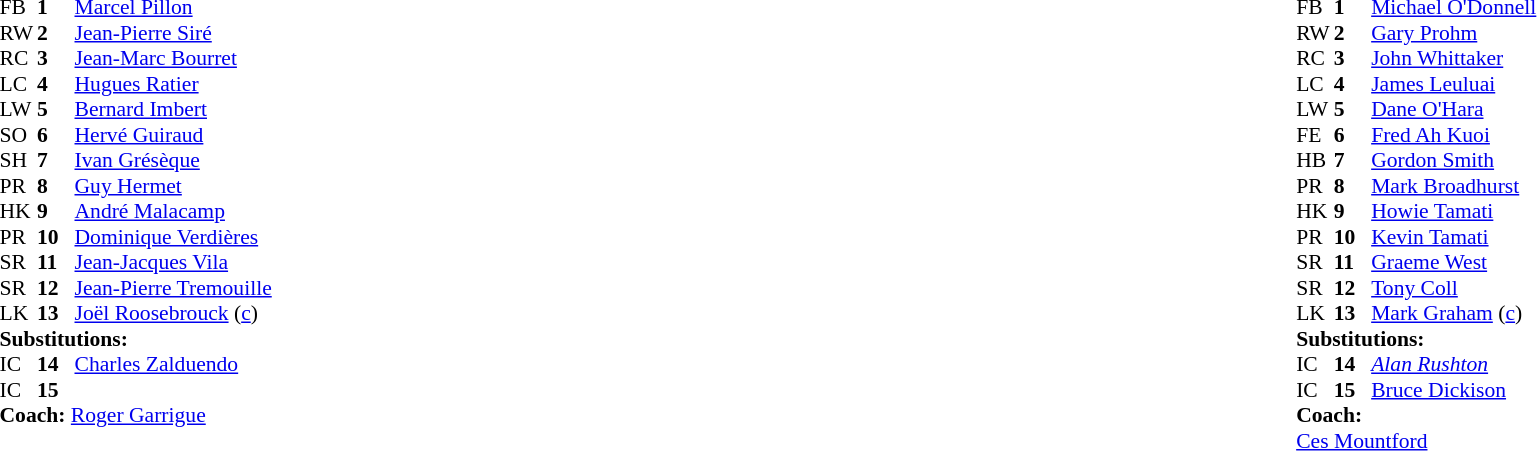<table width="100%">
<tr>
<td valign="top" width="50%"><br><table style="font-size: 90%" cellspacing="0" cellpadding="0">
<tr>
<th width="25"></th>
<th width="25"></th>
</tr>
<tr>
<td>FB</td>
<td><strong>1</strong></td>
<td><a href='#'>Marcel Pillon</a></td>
</tr>
<tr>
<td>RW</td>
<td><strong>2</strong></td>
<td><a href='#'>Jean-Pierre Siré</a></td>
</tr>
<tr>
<td>RC</td>
<td><strong>3</strong></td>
<td><a href='#'>Jean-Marc Bourret</a></td>
</tr>
<tr>
<td>LC</td>
<td><strong>4</strong></td>
<td><a href='#'>Hugues Ratier</a></td>
</tr>
<tr>
<td>LW</td>
<td><strong>5</strong></td>
<td><a href='#'>Bernard Imbert</a></td>
</tr>
<tr>
<td>SO</td>
<td><strong>6</strong></td>
<td><a href='#'>Hervé Guiraud</a></td>
</tr>
<tr>
<td>SH</td>
<td><strong>7</strong></td>
<td><a href='#'>Ivan Grésèque</a></td>
</tr>
<tr>
<td>PR</td>
<td><strong>8</strong></td>
<td><a href='#'>Guy Hermet</a></td>
</tr>
<tr>
<td>HK</td>
<td><strong>9</strong></td>
<td><a href='#'>André Malacamp</a></td>
</tr>
<tr>
<td>PR</td>
<td><strong>10</strong></td>
<td><a href='#'>Dominique Verdières</a></td>
</tr>
<tr>
<td>SR</td>
<td><strong>11</strong></td>
<td><a href='#'>Jean-Jacques Vila</a></td>
</tr>
<tr>
<td>SR</td>
<td><strong>12</strong></td>
<td><a href='#'>Jean-Pierre Tremouille</a></td>
</tr>
<tr>
<td>LK</td>
<td><strong>13</strong></td>
<td><a href='#'>Joël Roosebrouck</a> (<a href='#'>c</a>)</td>
</tr>
<tr>
<td colspan=3><strong>Substitutions:</strong></td>
</tr>
<tr>
<td>IC</td>
<td><strong>14</strong></td>
<td><a href='#'>Charles Zalduendo</a></td>
</tr>
<tr>
<td>IC</td>
<td><strong>15</strong></td>
<td></td>
</tr>
<tr>
<td colspan=3><strong>Coach:</strong> <a href='#'>Roger Garrigue</a></td>
</tr>
<tr>
<td colspan="4"></td>
</tr>
</table>
</td>
<td valign="top" width="50%"><br><table style="font-size: 90%" cellspacing="0" cellpadding="0" align="center">
<tr>
<th width="25"></th>
<th width="25"></th>
</tr>
<tr>
<td>FB</td>
<td><strong>1</strong></td>
<td><a href='#'>Michael O'Donnell</a></td>
</tr>
<tr>
<td>RW</td>
<td><strong>2</strong></td>
<td><a href='#'>Gary Prohm</a></td>
</tr>
<tr>
<td>RC</td>
<td><strong>3</strong></td>
<td><a href='#'>John Whittaker</a></td>
</tr>
<tr>
<td>LC</td>
<td><strong>4</strong></td>
<td><a href='#'>James Leuluai</a></td>
</tr>
<tr>
<td>LW</td>
<td><strong>5</strong></td>
<td><a href='#'>Dane O'Hara</a></td>
</tr>
<tr>
<td>FE</td>
<td><strong>6</strong></td>
<td><a href='#'>Fred Ah Kuoi</a></td>
</tr>
<tr>
<td>HB</td>
<td><strong>7</strong></td>
<td><a href='#'>Gordon Smith</a></td>
</tr>
<tr>
<td>PR</td>
<td><strong>8</strong></td>
<td><a href='#'>Mark Broadhurst</a></td>
</tr>
<tr>
<td>HK</td>
<td><strong>9</strong></td>
<td><a href='#'>Howie Tamati</a></td>
</tr>
<tr>
<td>PR</td>
<td><strong>10</strong></td>
<td><a href='#'>Kevin Tamati</a></td>
</tr>
<tr>
<td>SR</td>
<td><strong>11</strong></td>
<td><a href='#'>Graeme West</a></td>
</tr>
<tr>
<td>SR</td>
<td><strong>12</strong></td>
<td><a href='#'>Tony Coll</a></td>
</tr>
<tr>
<td>LK</td>
<td><strong>13</strong></td>
<td><a href='#'>Mark Graham</a> (<a href='#'>c</a>)</td>
</tr>
<tr>
<td colspan=3><strong>Substitutions:</strong></td>
</tr>
<tr>
<td>IC</td>
<td><strong>14</strong></td>
<td><em><a href='#'>Alan Rushton</a></em></td>
</tr>
<tr>
<td>IC</td>
<td><strong>15</strong></td>
<td><a href='#'>Bruce Dickison</a></td>
</tr>
<tr>
<td colspan=3><strong>Coach:</strong></td>
</tr>
<tr>
<td colspan="4"> <a href='#'>Ces Mountford</a></td>
</tr>
</table>
</td>
</tr>
</table>
